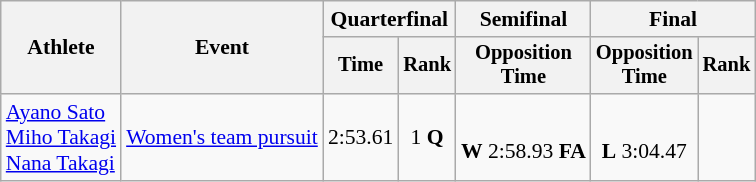<table class="wikitable" style="font-size:90%; text-align:center">
<tr>
<th rowspan="2">Athlete</th>
<th rowspan="2">Event</th>
<th colspan=2>Quarterfinal</th>
<th>Semifinal</th>
<th colspan="2">Final</th>
</tr>
<tr style="font-size:95%">
<th>Time</th>
<th>Rank</th>
<th>Opposition<br>Time</th>
<th>Opposition<br>Time</th>
<th>Rank</th>
</tr>
<tr>
<td align=left><a href='#'>Ayano Sato</a><br><a href='#'>Miho Takagi</a><br><a href='#'>Nana Takagi</a></td>
<td align=left><a href='#'>Women's team pursuit</a></td>
<td>2:53.61</td>
<td>1 <strong>Q</strong></td>
<td><br><strong>W</strong> 2:58.93 <strong>FA</strong></td>
<td><br><strong>L</strong> 3:04.47</td>
<td></td>
</tr>
</table>
